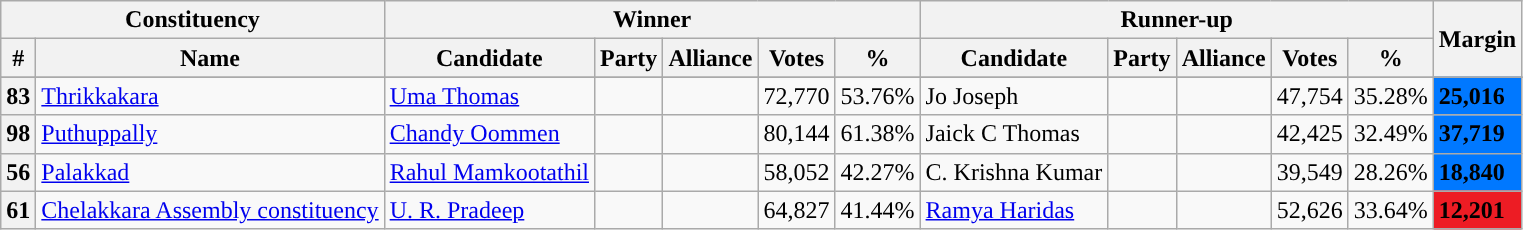<table class="wikitable sortable" style="text-align:left;">
<tr>
<th colspan="2">Constituency</th>
<th colspan="5">Winner</th>
<th colspan="5">Runner-up</th>
<th rowspan="2" data-sort-type=number>Margin</th>
</tr>
<tr>
<th>#</th>
<th>Name</th>
<th>Candidate</th>
<th>Party</th>
<th>Alliance</th>
<th data-sort-type=number>Votes</th>
<th>%</th>
<th>Candidate</th>
<th>Party</th>
<th>Alliance</th>
<th data-sort-type=number>Votes</th>
<th>%</th>
</tr>
<tr>
</tr>
<tr>
<th>83</th>
<td><a href='#'>Thrikkakara</a></td>
<td><a href='#'>Uma Thomas</a></td>
<td></td>
<td></td>
<td>72,770</td>
<td>53.76%</td>
<td>Jo Joseph</td>
<td></td>
<td></td>
<td>47,754</td>
<td>35.28%</td>
<td style="background:#0078FF"><span><strong>25,016</strong></span></td>
</tr>
<tr>
<th>98</th>
<td><a href='#'>Puthuppally</a></td>
<td><a href='#'>Chandy Oommen</a></td>
<td></td>
<td></td>
<td>80,144</td>
<td>61.38%</td>
<td>Jaick C Thomas</td>
<td></td>
<td></td>
<td>42,425</td>
<td>32.49%</td>
<td style="background:#0078FF"><span><strong>37,719</strong></span></td>
</tr>
<tr>
<th>56</th>
<td><a href='#'>Palakkad</a></td>
<td><a href='#'>Rahul Mamkootathil</a></td>
<td></td>
<td></td>
<td>58,052</td>
<td>42.27%</td>
<td>C. Krishna Kumar</td>
<td></td>
<td></td>
<td>39,549</td>
<td>28.26%</td>
<td style="background:#0078FF"><span><strong>18,840</strong></span></td>
</tr>
<tr>
<th>61</th>
<td><a href='#'>Chelakkara Assembly constituency</a></td>
<td><a href='#'>U. R. Pradeep</a></td>
<td></td>
<td></td>
<td>64,827</td>
<td>41.44%</td>
<td><a href='#'>Ramya Haridas</a></td>
<td></td>
<td></td>
<td>52,626</td>
<td>33.64%</td>
<td style="background:#ED1C24"><span><strong>12,201</strong></span></td>
</tr>
</table>
